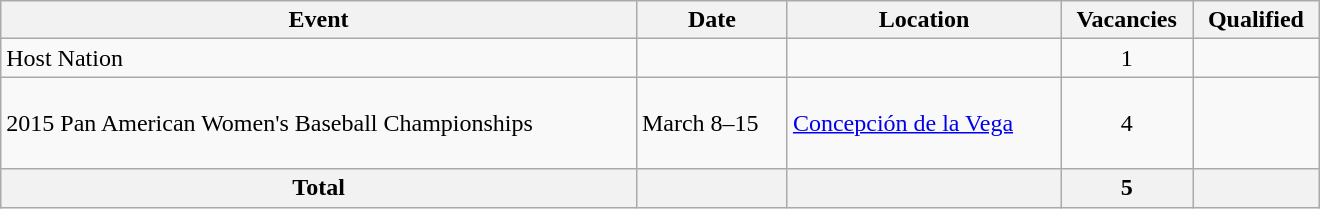<table class="wikitable" width=880>
<tr>
<th>Event</th>
<th>Date</th>
<th>Location</th>
<th>Vacancies</th>
<th>Qualified</th>
</tr>
<tr>
<td>Host Nation</td>
<td></td>
<td></td>
<td align=center>1</td>
<td></td>
</tr>
<tr>
<td>2015 Pan American Women's Baseball Championships</td>
<td>March 8–15</td>
<td> <a href='#'>Concepción de la Vega</a></td>
<td align=center>4</td>
<td><br><br><br></td>
</tr>
<tr>
<th>Total</th>
<th></th>
<th></th>
<th>5</th>
<th></th>
</tr>
</table>
